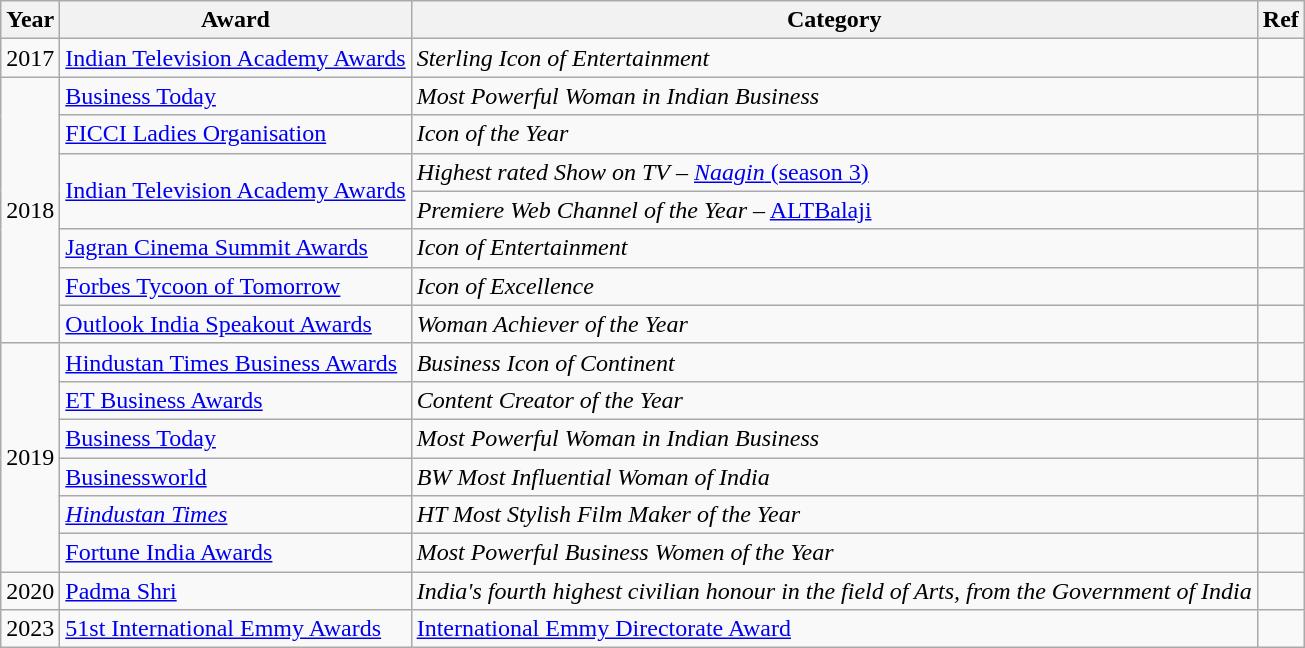<table class="wikitable">
<tr>
<th>Year</th>
<th>Award</th>
<th>Category</th>
<th>Ref</th>
</tr>
<tr>
<td>2017</td>
<td><a href='#'>Indian Television Academy Awards</a></td>
<td><em>Sterling Icon of Entertainment</em></td>
<td></td>
</tr>
<tr>
<td rowspan="7">2018</td>
<td><a href='#'>Business Today</a></td>
<td><em>Most Powerful Woman in Indian Business</em></td>
<td></td>
</tr>
<tr>
<td><a href='#'>FICCI Ladies Organisation</a></td>
<td><em>Icon of the Year</em></td>
<td></td>
</tr>
<tr>
<td rowspan="2"><a href='#'>Indian Television Academy Awards</a></td>
<td><em>Highest rated Show on TV</em> – <a href='#'><em>Naagin</em> (season 3)</a></td>
<td></td>
</tr>
<tr>
<td><em>Premiere Web Channel of the Year</em> – <a href='#'>ALTBalaji</a></td>
<td></td>
</tr>
<tr>
<td><a href='#'>Jagran Cinema Summit Awards</a></td>
<td><em>Icon of Entertainment</em></td>
<td></td>
</tr>
<tr>
<td><a href='#'>Forbes Tycoon of Tomorrow</a></td>
<td><em>Icon of Excellence</em></td>
<td></td>
</tr>
<tr>
<td><a href='#'>Outlook India Speakout Awards</a></td>
<td><em>Woman Achiever of the Year</em></td>
<td></td>
</tr>
<tr>
<td rowspan="6">2019</td>
<td><a href='#'>Hindustan Times Business Awards</a></td>
<td><em>Business Icon of Continent</em></td>
<td></td>
</tr>
<tr>
<td><a href='#'>ET Business Awards</a></td>
<td><em>Content Creator of the Year</em></td>
<td></td>
</tr>
<tr>
<td><a href='#'>Business Today</a></td>
<td><em>Most Powerful Woman in Indian Business</em></td>
<td></td>
</tr>
<tr>
<td><a href='#'>Businessworld</a></td>
<td><em>BW Most Influential Woman of India</em></td>
<td></td>
</tr>
<tr>
<td><em><a href='#'>Hindustan Times</a></em></td>
<td><em>HT Most Stylish Film Maker of the Year</em></td>
<td></td>
</tr>
<tr>
<td><a href='#'>Fortune India Awards</a></td>
<td><em>Most Powerful Business Women of the Year</em></td>
<td></td>
</tr>
<tr>
<td>2020</td>
<td><a href='#'>Padma Shri</a></td>
<td><em>India's fourth highest civilian honour in the field of Arts, from the Government of India</em></td>
<td></td>
</tr>
<tr>
<td>2023</td>
<td><a href='#'>51st International Emmy Awards</a></td>
<td><a href='#'>International Emmy Directorate Award</a></td>
<td></td>
</tr>
</table>
